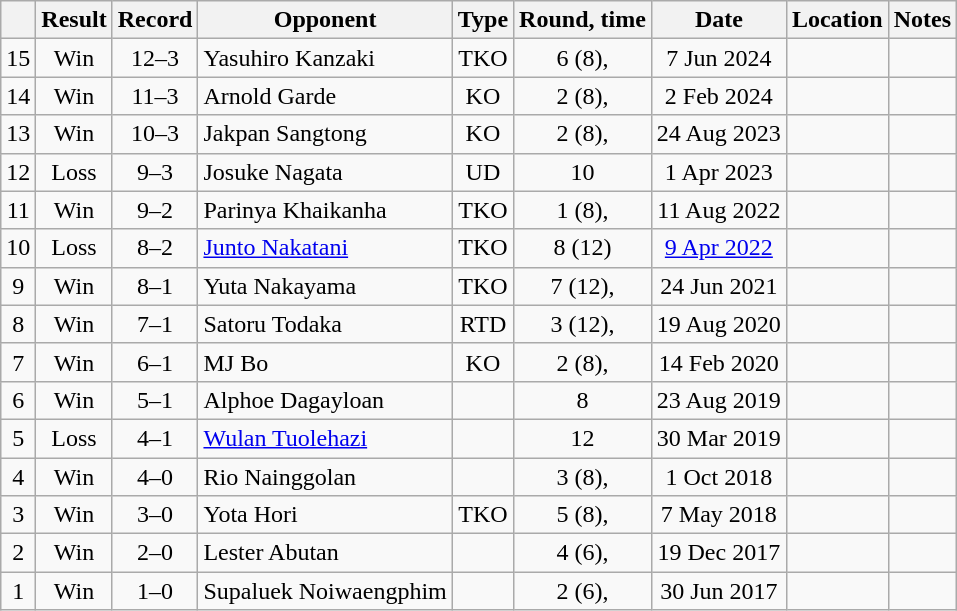<table class="wikitable" style="text-align:center">
<tr>
<th></th>
<th>Result</th>
<th>Record</th>
<th>Opponent</th>
<th>Type</th>
<th>Round, time</th>
<th>Date</th>
<th>Location</th>
<th>Notes</th>
</tr>
<tr>
<td>15</td>
<td>Win</td>
<td>12–3</td>
<td align=left>Yasuhiro Kanzaki</td>
<td>TKO</td>
<td>6 (8), </td>
<td>7 Jun 2024</td>
<td align=left></td>
<td></td>
</tr>
<tr>
<td>14</td>
<td>Win</td>
<td>11–3</td>
<td align=left>Arnold Garde</td>
<td>KO</td>
<td>2 (8), </td>
<td>2 Feb 2024</td>
<td align=left></td>
<td></td>
</tr>
<tr>
<td>13</td>
<td>Win</td>
<td>10–3</td>
<td align=left>Jakpan Sangtong</td>
<td>KO</td>
<td>2 (8), </td>
<td>24 Aug 2023</td>
<td align=left></td>
<td></td>
</tr>
<tr>
<td>12</td>
<td>Loss</td>
<td>9–3</td>
<td align=left>Josuke Nagata</td>
<td>UD</td>
<td>10</td>
<td>1 Apr 2023</td>
<td align=left></td>
<td align=left></td>
</tr>
<tr>
<td>11</td>
<td>Win</td>
<td>9–2</td>
<td align=left>Parinya Khaikanha</td>
<td>TKO</td>
<td>1 (8), </td>
<td>11 Aug 2022</td>
<td align=left></td>
<td></td>
</tr>
<tr>
<td>10</td>
<td>Loss</td>
<td>8–2</td>
<td align=left><a href='#'>Junto Nakatani</a></td>
<td>TKO</td>
<td>8 (12)</td>
<td><a href='#'>9 Apr 2022</a></td>
<td align=left></td>
<td align=left></td>
</tr>
<tr>
<td>9</td>
<td>Win</td>
<td>8–1</td>
<td align=left>Yuta Nakayama</td>
<td>TKO</td>
<td>7 (12), </td>
<td>24 Jun 2021</td>
<td align=left></td>
<td align=left></td>
</tr>
<tr>
<td>8</td>
<td>Win</td>
<td>7–1</td>
<td align=left>Satoru Todaka</td>
<td>RTD</td>
<td>3 (12), </td>
<td>19 Aug 2020</td>
<td align=left></td>
<td align=left></td>
</tr>
<tr>
<td>7</td>
<td>Win</td>
<td>6–1</td>
<td align=left>MJ Bo</td>
<td>KO</td>
<td>2 (8), </td>
<td>14 Feb 2020</td>
<td align=left></td>
<td></td>
</tr>
<tr>
<td>6</td>
<td>Win</td>
<td>5–1</td>
<td align=left>Alphoe Dagayloan</td>
<td></td>
<td>8</td>
<td>23 Aug 2019</td>
<td align=left></td>
<td></td>
</tr>
<tr>
<td>5</td>
<td>Loss</td>
<td>4–1</td>
<td align=left><a href='#'>Wulan Tuolehazi</a></td>
<td></td>
<td>12</td>
<td>30 Mar 2019</td>
<td align=left></td>
<td align=left></td>
</tr>
<tr>
<td>4</td>
<td>Win</td>
<td>4–0</td>
<td align=left>Rio Nainggolan</td>
<td></td>
<td>3 (8), </td>
<td>1 Oct 2018</td>
<td align=left></td>
<td></td>
</tr>
<tr>
<td>3</td>
<td>Win</td>
<td>3–0</td>
<td align=left>Yota Hori</td>
<td>TKO</td>
<td>5 (8), </td>
<td>7 May 2018</td>
<td align=left></td>
<td></td>
</tr>
<tr>
<td>2</td>
<td>Win</td>
<td>2–0</td>
<td align=left>Lester Abutan</td>
<td></td>
<td>4 (6), </td>
<td>19 Dec 2017</td>
<td align=left></td>
<td></td>
</tr>
<tr>
<td>1</td>
<td>Win</td>
<td>1–0</td>
<td align=left>Supaluek Noiwaengphim</td>
<td></td>
<td>2 (6), </td>
<td>30 Jun 2017</td>
<td align=left></td>
<td></td>
</tr>
</table>
